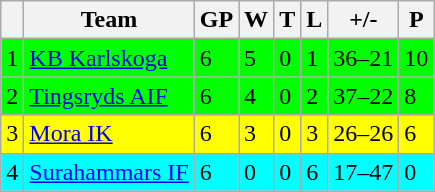<table class="wikitable">
<tr>
<th></th>
<th>Team</th>
<th>GP</th>
<th>W</th>
<th>T</th>
<th>L</th>
<th>+/-</th>
<th>P</th>
</tr>
<tr style="background:#00FF00">
<td>1</td>
<td><a href='#'>KB Karlskoga</a></td>
<td>6</td>
<td>5</td>
<td>0</td>
<td>1</td>
<td>36–21</td>
<td>10</td>
</tr>
<tr style="background:#00FF00">
<td>2</td>
<td><a href='#'>Tingsryds AIF</a></td>
<td>6</td>
<td>4</td>
<td>0</td>
<td>2</td>
<td>37–22</td>
<td>8</td>
</tr>
<tr style="background:#FFFF00">
<td>3</td>
<td><a href='#'>Mora IK</a></td>
<td>6</td>
<td>3</td>
<td>0</td>
<td>3</td>
<td>26–26</td>
<td>6</td>
</tr>
<tr style="background:#00FFFF">
<td>4</td>
<td><a href='#'>Surahammars IF</a></td>
<td>6</td>
<td>0</td>
<td>0</td>
<td>6</td>
<td>17–47</td>
<td>0</td>
</tr>
</table>
